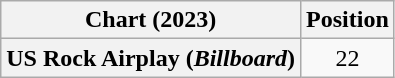<table class="wikitable plainrowheaders" style="text-align: center">
<tr>
<th scope="col">Chart (2023)</th>
<th scope="col">Position</th>
</tr>
<tr>
<th scope="row">US Rock Airplay (<em>Billboard</em>)</th>
<td>22</td>
</tr>
</table>
